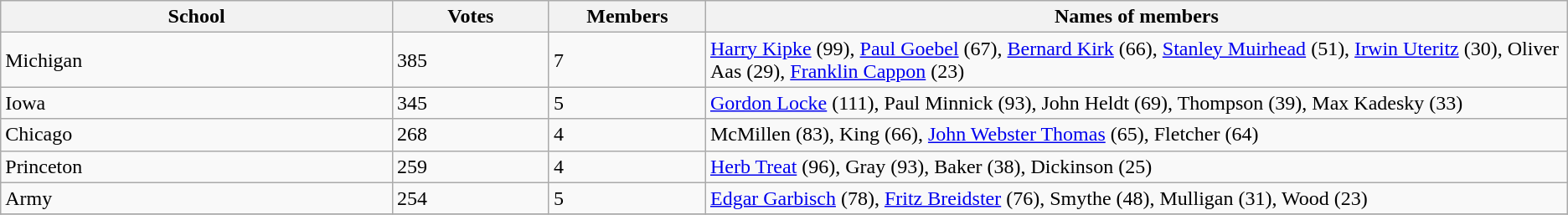<table class="wikitable sortable">
<tr>
<th bgcolor="#DDDDFF" width="25%">School</th>
<th bgcolor="#DDDDFF" width="10%">Votes</th>
<th bgcolor="#DDDDFF" width="10%">Members</th>
<th bgcolor="#DDDDFF" width="55%">Names of members</th>
</tr>
<tr align="left">
<td>Michigan</td>
<td>385</td>
<td>7</td>
<td><a href='#'>Harry Kipke</a> (99), <a href='#'>Paul Goebel</a> (67), <a href='#'>Bernard Kirk</a> (66), <a href='#'>Stanley Muirhead</a> (51), <a href='#'>Irwin Uteritz</a> (30), Oliver Aas (29), <a href='#'>Franklin Cappon</a> (23)</td>
</tr>
<tr align="left">
<td>Iowa</td>
<td>345</td>
<td>5</td>
<td><a href='#'>Gordon Locke</a> (111), Paul Minnick (93), John Heldt (69), Thompson (39), Max Kadesky (33)</td>
</tr>
<tr align="left">
<td>Chicago</td>
<td>268</td>
<td>4</td>
<td>McMillen (83), King (66), <a href='#'>John Webster Thomas</a> (65), Fletcher (64)</td>
</tr>
<tr align="left">
<td>Princeton</td>
<td>259</td>
<td>4</td>
<td><a href='#'>Herb Treat</a> (96), Gray (93), Baker (38), Dickinson (25)</td>
</tr>
<tr align="left">
<td>Army</td>
<td>254</td>
<td>5</td>
<td><a href='#'>Edgar Garbisch</a> (78), <a href='#'>Fritz Breidster</a> (76), Smythe (48), Mulligan (31), Wood (23)</td>
</tr>
<tr align="left">
</tr>
</table>
